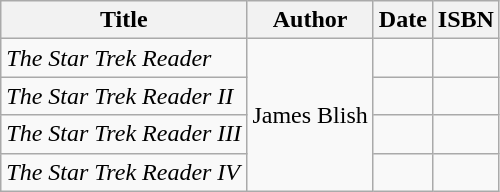<table class="wikitable">
<tr>
<th>Title</th>
<th>Author</th>
<th>Date</th>
<th>ISBN</th>
</tr>
<tr>
<td><em>The Star Trek Reader</em></td>
<td rowspan="4">James Blish</td>
<td></td>
<td></td>
</tr>
<tr>
<td><em>The Star Trek Reader II</em></td>
<td></td>
<td></td>
</tr>
<tr>
<td><em>The Star Trek Reader III</em></td>
<td></td>
<td></td>
</tr>
<tr>
<td><em>The Star Trek Reader IV</em></td>
<td></td>
<td></td>
</tr>
</table>
